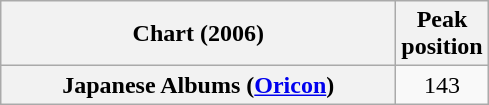<table class="wikitable sortable plainrowheaders" style="text-align:center">
<tr>
<th scope="col" style="width:16em">Chart (2006)</th>
<th scope="col">Peak<br>position</th>
</tr>
<tr>
<th scope="row">Japanese Albums (<a href='#'>Oricon</a>)</th>
<td style="text-align:center;">143</td>
</tr>
</table>
